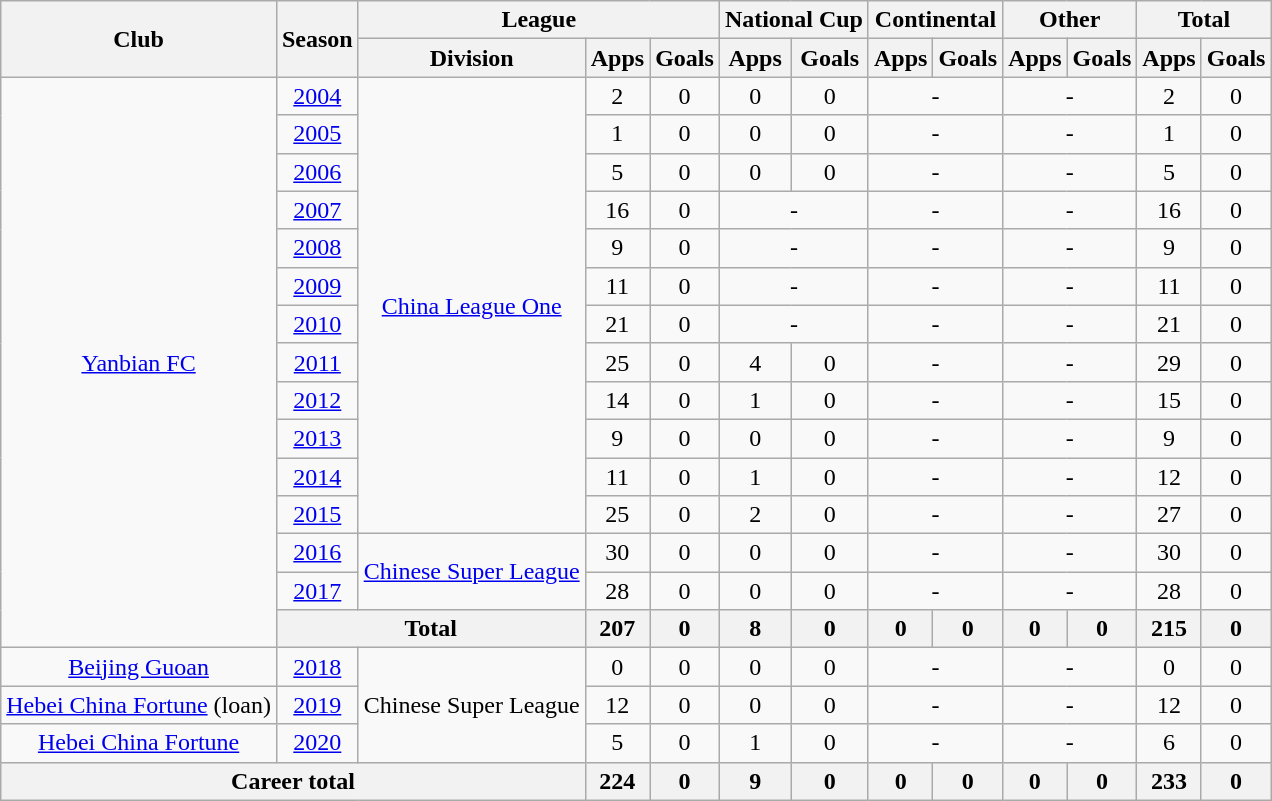<table class="wikitable" style="text-align: center">
<tr>
<th rowspan="2">Club</th>
<th rowspan="2">Season</th>
<th colspan="3">League</th>
<th colspan="2">National Cup</th>
<th colspan="2">Continental</th>
<th colspan="2">Other</th>
<th colspan="2">Total</th>
</tr>
<tr>
<th>Division</th>
<th>Apps</th>
<th>Goals</th>
<th>Apps</th>
<th>Goals</th>
<th>Apps</th>
<th>Goals</th>
<th>Apps</th>
<th>Goals</th>
<th>Apps</th>
<th>Goals</th>
</tr>
<tr>
<td rowspan="15"><a href='#'>Yanbian FC</a></td>
<td><a href='#'>2004</a></td>
<td rowspan="12"><a href='#'>China League One</a></td>
<td>2</td>
<td>0</td>
<td>0</td>
<td>0</td>
<td colspan="2">-</td>
<td colspan="2">-</td>
<td>2</td>
<td>0</td>
</tr>
<tr>
<td><a href='#'>2005</a></td>
<td>1</td>
<td>0</td>
<td>0</td>
<td>0</td>
<td colspan="2">-</td>
<td colspan="2">-</td>
<td>1</td>
<td>0</td>
</tr>
<tr>
<td><a href='#'>2006</a></td>
<td>5</td>
<td>0</td>
<td>0</td>
<td>0</td>
<td colspan="2">-</td>
<td colspan="2">-</td>
<td>5</td>
<td>0</td>
</tr>
<tr>
<td><a href='#'>2007</a></td>
<td>16</td>
<td>0</td>
<td colspan="2">-</td>
<td colspan="2">-</td>
<td colspan="2">-</td>
<td>16</td>
<td>0</td>
</tr>
<tr>
<td><a href='#'>2008</a></td>
<td>9</td>
<td>0</td>
<td colspan="2">-</td>
<td colspan="2">-</td>
<td colspan="2">-</td>
<td>9</td>
<td>0</td>
</tr>
<tr>
<td><a href='#'>2009</a></td>
<td>11</td>
<td>0</td>
<td colspan="2">-</td>
<td colspan="2">-</td>
<td colspan="2">-</td>
<td>11</td>
<td>0</td>
</tr>
<tr>
<td><a href='#'>2010</a></td>
<td>21</td>
<td>0</td>
<td colspan="2">-</td>
<td colspan="2">-</td>
<td colspan="2">-</td>
<td>21</td>
<td>0</td>
</tr>
<tr>
<td><a href='#'>2011</a></td>
<td>25</td>
<td>0</td>
<td>4</td>
<td>0</td>
<td colspan="2">-</td>
<td colspan="2">-</td>
<td>29</td>
<td>0</td>
</tr>
<tr>
<td><a href='#'>2012</a></td>
<td>14</td>
<td>0</td>
<td>1</td>
<td>0</td>
<td colspan="2">-</td>
<td colspan="2">-</td>
<td>15</td>
<td>0</td>
</tr>
<tr>
<td><a href='#'>2013</a></td>
<td>9</td>
<td>0</td>
<td>0</td>
<td>0</td>
<td colspan="2">-</td>
<td colspan="2">-</td>
<td>9</td>
<td>0</td>
</tr>
<tr>
<td><a href='#'>2014</a></td>
<td>11</td>
<td>0</td>
<td>1</td>
<td>0</td>
<td colspan="2">-</td>
<td colspan="2">-</td>
<td>12</td>
<td>0</td>
</tr>
<tr>
<td><a href='#'>2015</a></td>
<td>25</td>
<td>0</td>
<td>2</td>
<td>0</td>
<td colspan="2">-</td>
<td colspan="2">-</td>
<td>27</td>
<td>0</td>
</tr>
<tr>
<td><a href='#'>2016</a></td>
<td rowspan="2"><a href='#'>Chinese Super League</a></td>
<td>30</td>
<td>0</td>
<td>0</td>
<td>0</td>
<td colspan="2">-</td>
<td colspan="2">-</td>
<td>30</td>
<td>0</td>
</tr>
<tr>
<td><a href='#'>2017</a></td>
<td>28</td>
<td>0</td>
<td>0</td>
<td>0</td>
<td colspan="2">-</td>
<td colspan="2">-</td>
<td>28</td>
<td>0</td>
</tr>
<tr>
<th colspan="2">Total</th>
<th>207</th>
<th>0</th>
<th>8</th>
<th>0</th>
<th>0</th>
<th>0</th>
<th>0</th>
<th>0</th>
<th>215</th>
<th>0</th>
</tr>
<tr>
<td><a href='#'>Beijing Guoan</a></td>
<td><a href='#'>2018</a></td>
<td rowspan="3">Chinese Super League</td>
<td>0</td>
<td>0</td>
<td>0</td>
<td>0</td>
<td colspan="2">-</td>
<td colspan="2">-</td>
<td>0</td>
<td>0</td>
</tr>
<tr>
<td><a href='#'>Hebei China Fortune</a> (loan)</td>
<td><a href='#'>2019</a></td>
<td>12</td>
<td>0</td>
<td>0</td>
<td>0</td>
<td colspan="2">-</td>
<td colspan="2">-</td>
<td>12</td>
<td>0</td>
</tr>
<tr>
<td><a href='#'>Hebei China Fortune</a></td>
<td><a href='#'>2020</a></td>
<td>5</td>
<td>0</td>
<td>1</td>
<td>0</td>
<td colspan="2">-</td>
<td colspan="2">-</td>
<td>6</td>
<td>0</td>
</tr>
<tr>
<th colspan=3>Career total</th>
<th>224</th>
<th>0</th>
<th>9</th>
<th>0</th>
<th>0</th>
<th>0</th>
<th>0</th>
<th>0</th>
<th>233</th>
<th>0</th>
</tr>
</table>
